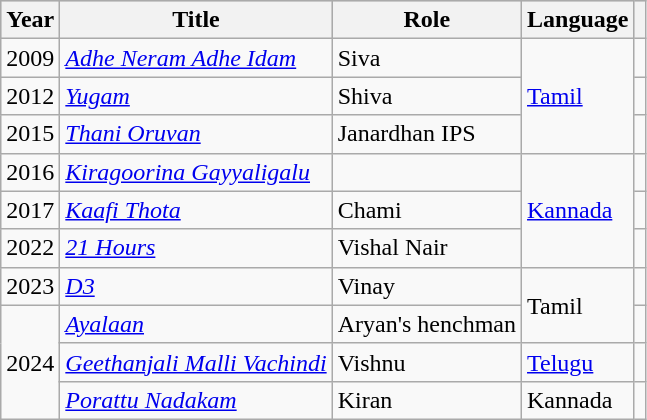<table class="wikitable sortable">
<tr style="background:#ccc; text-align:center;">
<th>Year</th>
<th>Title</th>
<th>Role</th>
<th>Language</th>
<th class="unsortable"></th>
</tr>
<tr>
<td>2009</td>
<td><em><a href='#'>Adhe Neram Adhe Idam</a></em></td>
<td>Siva</td>
<td rowspan="3"><a href='#'>Tamil</a></td>
<td></td>
</tr>
<tr>
<td>2012</td>
<td><em><a href='#'>Yugam</a></em></td>
<td>Shiva</td>
<td></td>
</tr>
<tr>
<td>2015</td>
<td><em><a href='#'>Thani Oruvan</a></em></td>
<td>Janardhan IPS</td>
<td></td>
</tr>
<tr>
<td>2016</td>
<td><em><a href='#'>Kiragoorina Gayyaligalu</a></em></td>
<td></td>
<td rowspan="3"><a href='#'>Kannada</a></td>
<td></td>
</tr>
<tr>
<td>2017</td>
<td><em><a href='#'>Kaafi Thota</a></em></td>
<td>Chami</td>
<td></td>
</tr>
<tr>
<td>2022</td>
<td><em><a href='#'>21 Hours</a></em></td>
<td>Vishal Nair</td>
<td></td>
</tr>
<tr>
<td>2023</td>
<td><em><a href='#'>D3</a></em></td>
<td>Vinay</td>
<td rowspan="2">Tamil</td>
<td></td>
</tr>
<tr>
<td rowspan="3">2024</td>
<td><em><a href='#'>Ayalaan</a></em></td>
<td>Aryan's henchman</td>
<td></td>
</tr>
<tr>
<td><em><a href='#'>Geethanjali Malli Vachindi</a></em></td>
<td>Vishnu</td>
<td><a href='#'>Telugu</a></td>
<td></td>
</tr>
<tr>
<td><em><a href='#'>Porattu Nadakam</a></em></td>
<td>Kiran</td>
<td>Kannada</td>
<td></td>
</tr>
</table>
